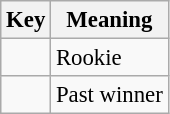<table class="wikitable" style="font-size: 95%;">
<tr>
<th>Key</th>
<th>Meaning</th>
</tr>
<tr>
<td align="center"><strong></strong></td>
<td>Rookie</td>
</tr>
<tr>
<td align="center"><strong></strong></td>
<td>Past winner</td>
</tr>
</table>
